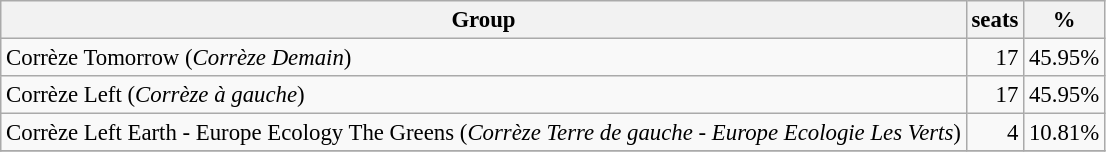<table class="wikitable" style="font-size: 95%;">
<tr>
<th colspan=1>Group</th>
<th>seats</th>
<th>%</th>
</tr>
<tr>
<td>Corrèze Tomorrow (<em>Corrèze Demain</em>)</td>
<td align="right">17</td>
<td align="right">45.95%</td>
</tr>
<tr>
<td>Corrèze Left (<em>Corrèze à gauche</em>)</td>
<td align="right">17</td>
<td align="right">45.95%</td>
</tr>
<tr>
<td>Corrèze Left Earth - Europe Ecology The Greens (<em>Corrèze Terre de gauche - Europe Ecologie Les Verts</em>)</td>
<td align="right">4</td>
<td align="right">10.81%</td>
</tr>
<tr>
</tr>
</table>
